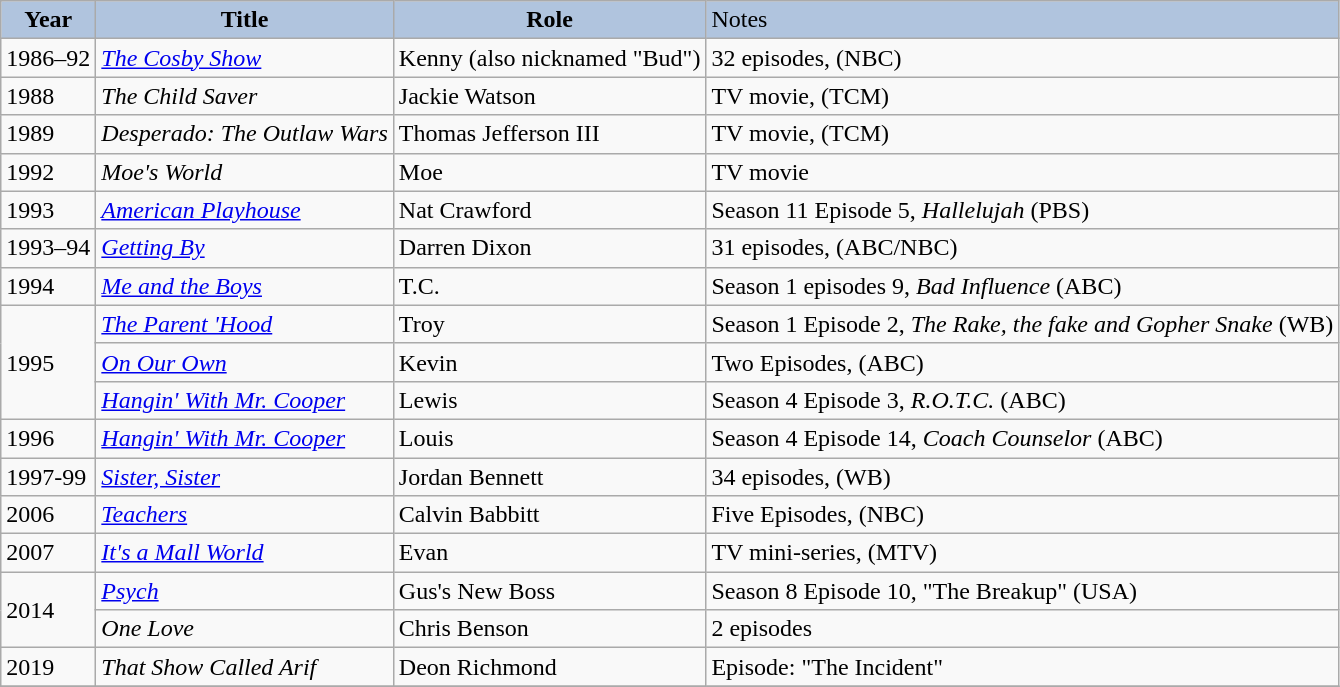<table class="wikitable sortable">
<tr>
<th style="background:#B0C4DE;">Year</th>
<th style="background:#B0C4DE;">Title</th>
<th style="background:#B0C4DE;">Role</th>
<td style="background:#B0C4DE;">Notes</td>
</tr>
<tr>
<td>1986–92</td>
<td><em><a href='#'>The Cosby Show</a></em></td>
<td>Kenny (also nicknamed "Bud")</td>
<td>32 episodes, (NBC)</td>
</tr>
<tr>
<td>1988</td>
<td><em>The Child Saver</em></td>
<td>Jackie Watson</td>
<td>TV movie, (TCM)</td>
</tr>
<tr>
<td>1989</td>
<td><em>Desperado: The Outlaw Wars</em></td>
<td>Thomas Jefferson III</td>
<td>TV movie, (TCM)</td>
</tr>
<tr>
<td>1992</td>
<td><em>Moe's World</em></td>
<td>Moe</td>
<td>TV movie</td>
</tr>
<tr>
<td>1993</td>
<td><em><a href='#'>American Playhouse</a></em></td>
<td>Nat Crawford</td>
<td>Season 11 Episode 5, <em>Hallelujah</em> (PBS)</td>
</tr>
<tr>
<td>1993–94</td>
<td><em><a href='#'>Getting By</a></em></td>
<td>Darren Dixon</td>
<td>31 episodes, (ABC/NBC)</td>
</tr>
<tr>
<td>1994</td>
<td><em><a href='#'>Me and the Boys</a></em></td>
<td>T.C.</td>
<td>Season 1 episodes 9, <em>Bad Influence</em> (ABC)</td>
</tr>
<tr>
<td rowspan="3">1995</td>
<td><em><a href='#'>The Parent 'Hood</a></em></td>
<td>Troy</td>
<td>Season 1 Episode 2, <em>The Rake, the fake and Gopher Snake</em> (WB)</td>
</tr>
<tr>
<td><em><a href='#'>On Our Own</a></em></td>
<td>Kevin</td>
<td>Two Episodes, (ABC)</td>
</tr>
<tr>
<td><em><a href='#'>Hangin' With Mr. Cooper</a></em></td>
<td>Lewis</td>
<td>Season 4 Episode 3, <em>R.O.T.C.</em> (ABC)</td>
</tr>
<tr>
<td>1996</td>
<td><em><a href='#'>Hangin' With Mr. Cooper</a></em></td>
<td>Louis</td>
<td>Season 4 Episode 14, <em>Coach Counselor</em> (ABC)</td>
</tr>
<tr>
<td>1997-99</td>
<td><em><a href='#'>Sister, Sister</a></em></td>
<td>Jordan Bennett</td>
<td>34 episodes, (WB)</td>
</tr>
<tr>
<td>2006</td>
<td><em><a href='#'>Teachers</a></em></td>
<td>Calvin Babbitt</td>
<td>Five Episodes, (NBC)</td>
</tr>
<tr>
<td>2007</td>
<td><em><a href='#'>It's a Mall World</a></em></td>
<td>Evan</td>
<td>TV mini-series, (MTV)</td>
</tr>
<tr>
<td rowspan="2">2014</td>
<td><em><a href='#'>Psych</a></em></td>
<td>Gus's New Boss</td>
<td>Season 8 Episode 10, "The Breakup" (USA)</td>
</tr>
<tr>
<td><em>One Love</em></td>
<td>Chris Benson</td>
<td>2 episodes</td>
</tr>
<tr>
<td>2019</td>
<td><em>That Show Called Arif</em></td>
<td>Deon Richmond</td>
<td>Episode: "The Incident"</td>
</tr>
<tr>
</tr>
</table>
